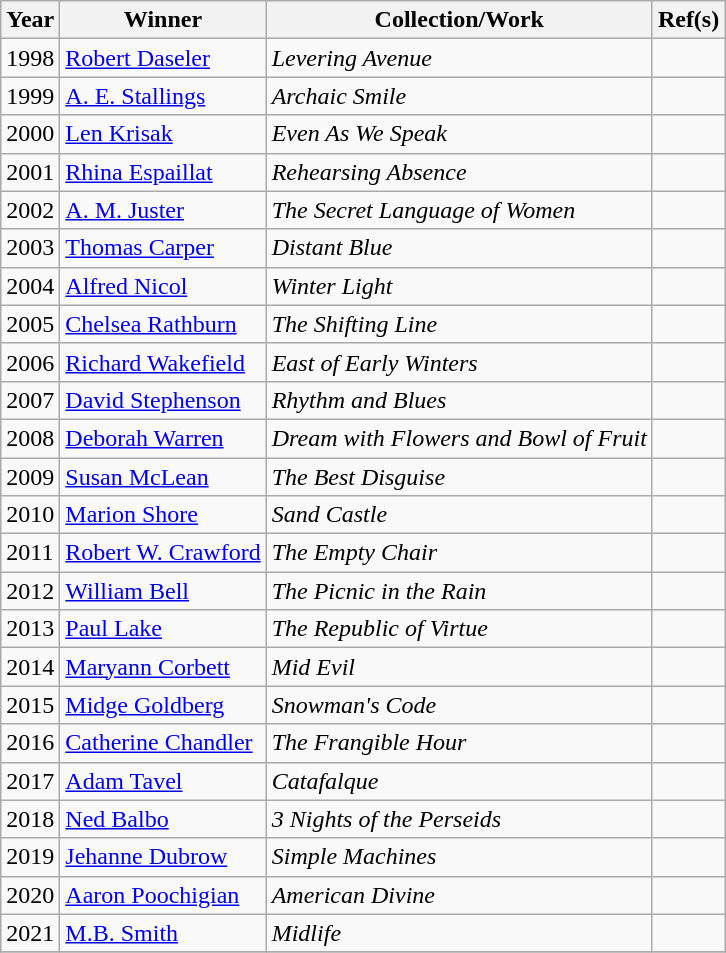<table class="wikitable">
<tr>
<th>Year</th>
<th>Winner</th>
<th>Collection/Work</th>
<th>Ref(s)</th>
</tr>
<tr>
<td>1998</td>
<td><a href='#'>Robert Daseler</a></td>
<td><em>Levering Avenue</em></td>
<td></td>
</tr>
<tr>
<td>1999</td>
<td><a href='#'>A. E. Stallings</a></td>
<td><em>Archaic Smile</em></td>
<td></td>
</tr>
<tr>
<td>2000</td>
<td><a href='#'>Len Krisak</a></td>
<td><em>Even As We Speak</em></td>
<td></td>
</tr>
<tr>
<td>2001</td>
<td><a href='#'>Rhina Espaillat</a></td>
<td><em>Rehearsing Absence</em></td>
<td></td>
</tr>
<tr>
<td>2002</td>
<td><a href='#'>A. M. Juster</a></td>
<td><em>The Secret Language of Women</em></td>
<td></td>
</tr>
<tr>
<td>2003</td>
<td><a href='#'>Thomas Carper</a></td>
<td><em>Distant Blue</em></td>
<td></td>
</tr>
<tr>
<td>2004</td>
<td><a href='#'>Alfred Nicol</a></td>
<td><em>Winter Light</em></td>
<td></td>
</tr>
<tr>
<td>2005</td>
<td><a href='#'>Chelsea Rathburn</a></td>
<td><em>The Shifting Line</em></td>
<td></td>
</tr>
<tr>
<td>2006</td>
<td><a href='#'>Richard Wakefield</a></td>
<td><em>East of Early Winters</em></td>
<td></td>
</tr>
<tr>
<td>2007</td>
<td><a href='#'>David Stephenson</a></td>
<td><em>Rhythm and Blues</em></td>
<td></td>
</tr>
<tr>
<td>2008</td>
<td><a href='#'>Deborah Warren</a></td>
<td><em>Dream with Flowers and Bowl of Fruit</em></td>
<td></td>
</tr>
<tr>
<td>2009</td>
<td><a href='#'>Susan McLean</a></td>
<td><em>The Best Disguise</em></td>
<td></td>
</tr>
<tr>
<td>2010</td>
<td><a href='#'>Marion Shore</a></td>
<td><em>Sand Castle</em></td>
<td></td>
</tr>
<tr>
<td>2011</td>
<td><a href='#'>Robert W. Crawford</a></td>
<td><em>The Empty Chair</em></td>
<td></td>
</tr>
<tr>
<td>2012</td>
<td><a href='#'>William Bell</a></td>
<td><em>The Picnic in the Rain</em></td>
<td></td>
</tr>
<tr>
<td>2013</td>
<td><a href='#'>Paul Lake</a></td>
<td><em>The Republic of Virtue</em></td>
<td></td>
</tr>
<tr>
<td>2014</td>
<td><a href='#'>Maryann Corbett</a></td>
<td><em>Mid Evil</em></td>
<td></td>
</tr>
<tr>
<td>2015</td>
<td><a href='#'>Midge Goldberg</a></td>
<td><em>Snowman's Code</em></td>
<td></td>
</tr>
<tr>
<td>2016</td>
<td><a href='#'>Catherine Chandler</a></td>
<td><em>The Frangible Hour</em></td>
<td></td>
</tr>
<tr>
<td>2017</td>
<td><a href='#'>Adam Tavel</a></td>
<td><em>Catafalque</em></td>
<td></td>
</tr>
<tr>
<td>2018</td>
<td><a href='#'>Ned Balbo</a></td>
<td><em>3 Nights of the Perseids</em></td>
<td></td>
</tr>
<tr>
<td>2019</td>
<td><a href='#'>Jehanne Dubrow</a></td>
<td><em>Simple Machines</em></td>
<td></td>
</tr>
<tr>
<td>2020</td>
<td><a href='#'>Aaron Poochigian</a></td>
<td><em>American Divine</em></td>
<td></td>
</tr>
<tr>
<td>2021</td>
<td><a href='#'>M.B. Smith</a></td>
<td><em>Midlife</em></td>
<td></td>
</tr>
<tr>
</tr>
</table>
